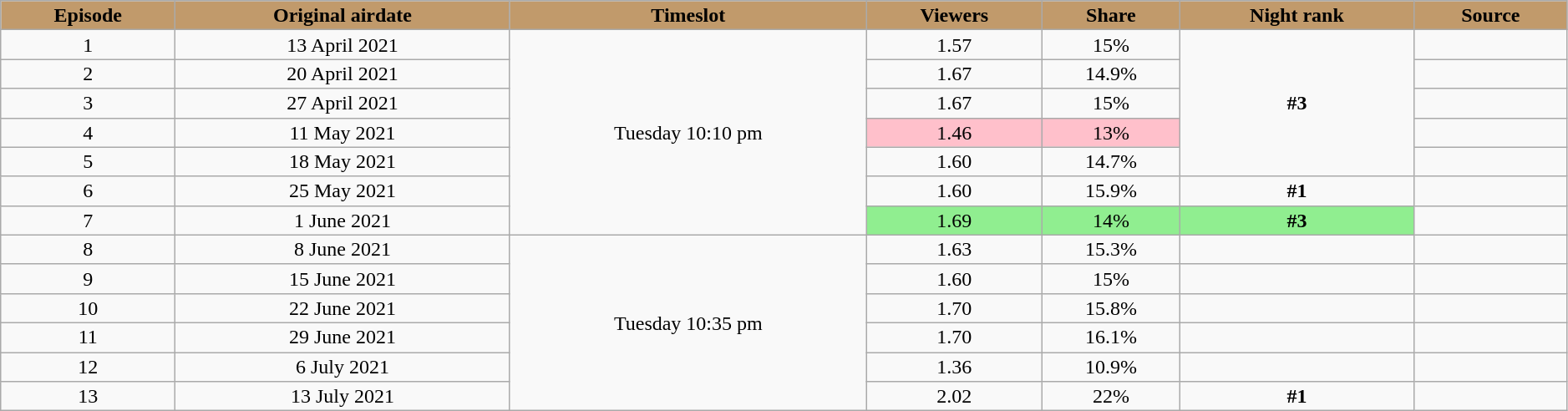<table class="wikitable plainrowheaders" style="text-align:center; line-height:16px; width:99%">
<tr style="background:#C19A6B">
<td><strong>Episode</strong></td>
<td><strong>Original airdate</strong></td>
<td><strong>Timeslot</strong></td>
<td><strong>Viewers<br></strong></td>
<td><strong>Share</strong></td>
<td><strong>Night rank</strong></td>
<td><strong>Source</strong></td>
</tr>
<tr>
<td>1</td>
<td>13 April 2021</td>
<td rowspan=7>Tuesday 10:10 pm</td>
<td>1.57</td>
<td>15%</td>
<td rowspan="5"><strong>#3</strong></td>
<td></td>
</tr>
<tr>
<td>2</td>
<td>20 April 2021</td>
<td>1.67</td>
<td>14.9%</td>
<td></td>
</tr>
<tr>
<td>3</td>
<td>27 April 2021</td>
<td>1.67</td>
<td>15%</td>
<td></td>
</tr>
<tr>
<td>4</td>
<td>11 May 2021</td>
<td bgcolor=#FFC0CB>1.46</td>
<td bgcolor=#FFC0CB>13%</td>
<td></td>
</tr>
<tr>
<td>5</td>
<td>18 May 2021</td>
<td>1.60</td>
<td>14.7%</td>
<td></td>
</tr>
<tr>
<td>6</td>
<td>25 May 2021</td>
<td>1.60</td>
<td>15.9%</td>
<td><strong>#1</strong></td>
<td></td>
</tr>
<tr>
<td>7</td>
<td>1 June 2021</td>
<td bgcolor=#90EE90>1.69</td>
<td bgcolor=#90EE90>14%</td>
<td bgcolor=#90EE90><strong>#3</strong></td>
<td></td>
</tr>
<tr>
<td>8</td>
<td>8 June 2021</td>
<td rowspan="6">Tuesday 10:35 pm</td>
<td>1.63</td>
<td>15.3%</td>
<td></td>
<td></td>
</tr>
<tr>
<td>9</td>
<td>15 June 2021</td>
<td>1.60</td>
<td>15%</td>
<td></td>
<td></td>
</tr>
<tr>
<td>10</td>
<td>22 June 2021</td>
<td>1.70</td>
<td>15.8%</td>
<td></td>
<td></td>
</tr>
<tr>
<td>11</td>
<td>29 June 2021</td>
<td>1.70</td>
<td>16.1%</td>
<td></td>
<td></td>
</tr>
<tr>
<td>12</td>
<td>6 July 2021</td>
<td>1.36</td>
<td>10.9%</td>
<td></td>
<td></td>
</tr>
<tr>
<td>13</td>
<td>13 July 2021</td>
<td>2.02</td>
<td>22%</td>
<td><strong>#1</strong></td>
<td></td>
</tr>
</table>
